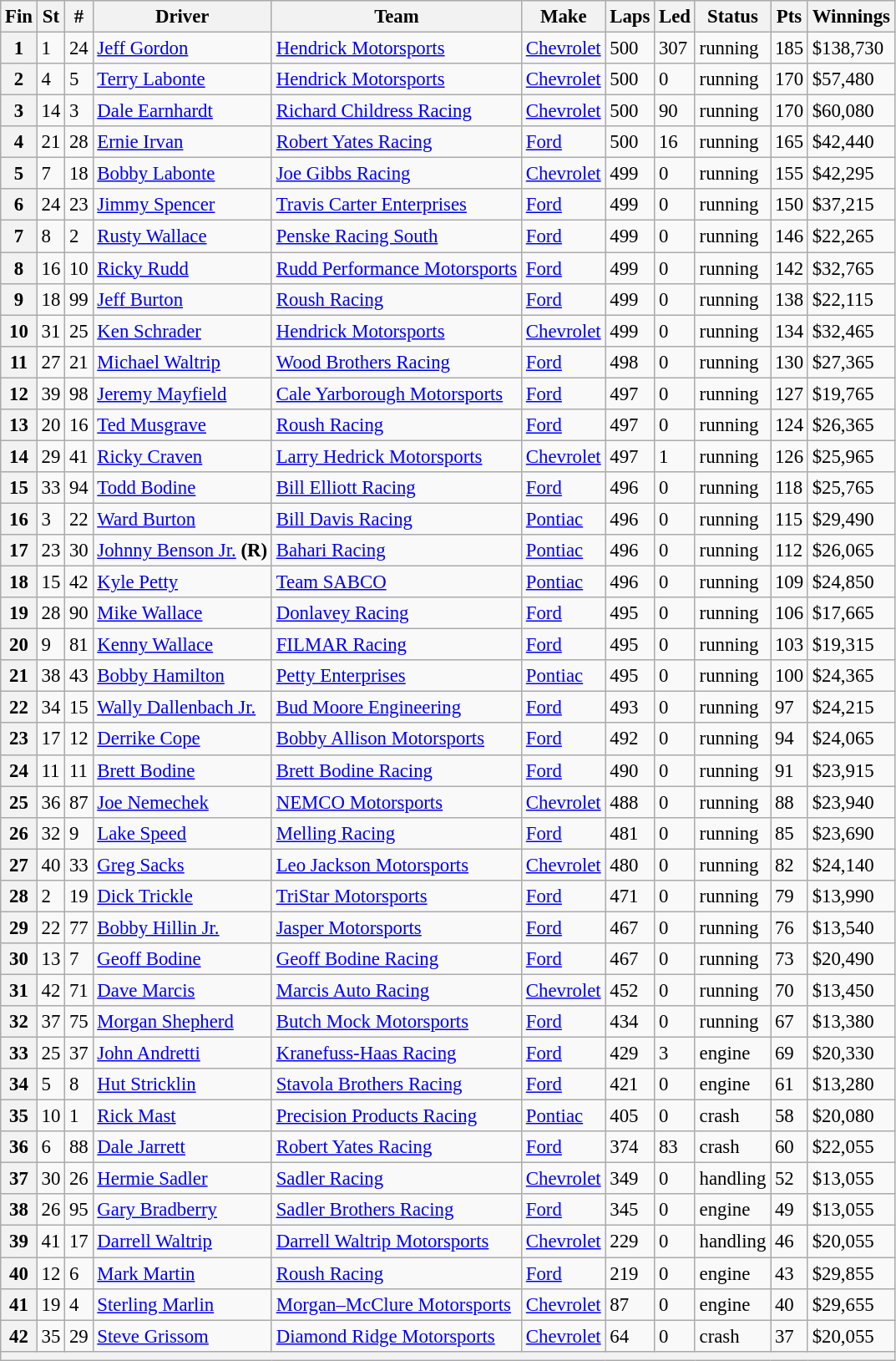<table class="wikitable" style="font-size:95%">
<tr>
<th>Fin</th>
<th>St</th>
<th>#</th>
<th>Driver</th>
<th>Team</th>
<th>Make</th>
<th>Laps</th>
<th>Led</th>
<th>Status</th>
<th>Pts</th>
<th>Winnings</th>
</tr>
<tr>
<th>1</th>
<td>1</td>
<td>24</td>
<td><a href='#'>Jeff Gordon</a></td>
<td><a href='#'>Hendrick Motorsports</a></td>
<td><a href='#'>Chevrolet</a></td>
<td>500</td>
<td>307</td>
<td>running</td>
<td>185</td>
<td>$138,730</td>
</tr>
<tr>
<th>2</th>
<td>4</td>
<td>5</td>
<td><a href='#'>Terry Labonte</a></td>
<td><a href='#'>Hendrick Motorsports</a></td>
<td><a href='#'>Chevrolet</a></td>
<td>500</td>
<td>0</td>
<td>running</td>
<td>170</td>
<td>$57,480</td>
</tr>
<tr>
<th>3</th>
<td>14</td>
<td>3</td>
<td><a href='#'>Dale Earnhardt</a></td>
<td><a href='#'>Richard Childress Racing</a></td>
<td><a href='#'>Chevrolet</a></td>
<td>500</td>
<td>90</td>
<td>running</td>
<td>170</td>
<td>$60,080</td>
</tr>
<tr>
<th>4</th>
<td>21</td>
<td>28</td>
<td><a href='#'>Ernie Irvan</a></td>
<td><a href='#'>Robert Yates Racing</a></td>
<td><a href='#'>Ford</a></td>
<td>500</td>
<td>16</td>
<td>running</td>
<td>165</td>
<td>$42,440</td>
</tr>
<tr>
<th>5</th>
<td>7</td>
<td>18</td>
<td><a href='#'>Bobby Labonte</a></td>
<td><a href='#'>Joe Gibbs Racing</a></td>
<td><a href='#'>Chevrolet</a></td>
<td>499</td>
<td>0</td>
<td>running</td>
<td>155</td>
<td>$42,295</td>
</tr>
<tr>
<th>6</th>
<td>24</td>
<td>23</td>
<td><a href='#'>Jimmy Spencer</a></td>
<td><a href='#'>Travis Carter Enterprises</a></td>
<td><a href='#'>Ford</a></td>
<td>499</td>
<td>0</td>
<td>running</td>
<td>150</td>
<td>$37,215</td>
</tr>
<tr>
<th>7</th>
<td>8</td>
<td>2</td>
<td><a href='#'>Rusty Wallace</a></td>
<td><a href='#'>Penske Racing South</a></td>
<td><a href='#'>Ford</a></td>
<td>499</td>
<td>0</td>
<td>running</td>
<td>146</td>
<td>$22,265</td>
</tr>
<tr>
<th>8</th>
<td>16</td>
<td>10</td>
<td><a href='#'>Ricky Rudd</a></td>
<td><a href='#'>Rudd Performance Motorsports</a></td>
<td><a href='#'>Ford</a></td>
<td>499</td>
<td>0</td>
<td>running</td>
<td>142</td>
<td>$32,765</td>
</tr>
<tr>
<th>9</th>
<td>18</td>
<td>99</td>
<td><a href='#'>Jeff Burton</a></td>
<td><a href='#'>Roush Racing</a></td>
<td><a href='#'>Ford</a></td>
<td>499</td>
<td>0</td>
<td>running</td>
<td>138</td>
<td>$22,115</td>
</tr>
<tr>
<th>10</th>
<td>31</td>
<td>25</td>
<td><a href='#'>Ken Schrader</a></td>
<td><a href='#'>Hendrick Motorsports</a></td>
<td><a href='#'>Chevrolet</a></td>
<td>499</td>
<td>0</td>
<td>running</td>
<td>134</td>
<td>$32,465</td>
</tr>
<tr>
<th>11</th>
<td>27</td>
<td>21</td>
<td><a href='#'>Michael Waltrip</a></td>
<td><a href='#'>Wood Brothers Racing</a></td>
<td><a href='#'>Ford</a></td>
<td>498</td>
<td>0</td>
<td>running</td>
<td>130</td>
<td>$27,365</td>
</tr>
<tr>
<th>12</th>
<td>39</td>
<td>98</td>
<td><a href='#'>Jeremy Mayfield</a></td>
<td><a href='#'>Cale Yarborough Motorsports</a></td>
<td><a href='#'>Ford</a></td>
<td>497</td>
<td>0</td>
<td>running</td>
<td>127</td>
<td>$19,765</td>
</tr>
<tr>
<th>13</th>
<td>20</td>
<td>16</td>
<td><a href='#'>Ted Musgrave</a></td>
<td><a href='#'>Roush Racing</a></td>
<td><a href='#'>Ford</a></td>
<td>497</td>
<td>0</td>
<td>running</td>
<td>124</td>
<td>$26,365</td>
</tr>
<tr>
<th>14</th>
<td>29</td>
<td>41</td>
<td><a href='#'>Ricky Craven</a></td>
<td><a href='#'>Larry Hedrick Motorsports</a></td>
<td><a href='#'>Chevrolet</a></td>
<td>497</td>
<td>1</td>
<td>running</td>
<td>126</td>
<td>$25,965</td>
</tr>
<tr>
<th>15</th>
<td>33</td>
<td>94</td>
<td><a href='#'>Todd Bodine</a></td>
<td><a href='#'>Bill Elliott Racing</a></td>
<td><a href='#'>Ford</a></td>
<td>496</td>
<td>0</td>
<td>running</td>
<td>118</td>
<td>$25,765</td>
</tr>
<tr>
<th>16</th>
<td>3</td>
<td>22</td>
<td><a href='#'>Ward Burton</a></td>
<td><a href='#'>Bill Davis Racing</a></td>
<td><a href='#'>Pontiac</a></td>
<td>496</td>
<td>0</td>
<td>running</td>
<td>115</td>
<td>$29,490</td>
</tr>
<tr>
<th>17</th>
<td>23</td>
<td>30</td>
<td><a href='#'>Johnny Benson Jr.</a> <strong>(R)</strong></td>
<td><a href='#'>Bahari Racing</a></td>
<td><a href='#'>Pontiac</a></td>
<td>496</td>
<td>0</td>
<td>running</td>
<td>112</td>
<td>$26,065</td>
</tr>
<tr>
<th>18</th>
<td>15</td>
<td>42</td>
<td><a href='#'>Kyle Petty</a></td>
<td><a href='#'>Team SABCO</a></td>
<td><a href='#'>Pontiac</a></td>
<td>496</td>
<td>0</td>
<td>running</td>
<td>109</td>
<td>$24,850</td>
</tr>
<tr>
<th>19</th>
<td>28</td>
<td>90</td>
<td><a href='#'>Mike Wallace</a></td>
<td><a href='#'>Donlavey Racing</a></td>
<td><a href='#'>Ford</a></td>
<td>495</td>
<td>0</td>
<td>running</td>
<td>106</td>
<td>$17,665</td>
</tr>
<tr>
<th>20</th>
<td>9</td>
<td>81</td>
<td><a href='#'>Kenny Wallace</a></td>
<td><a href='#'>FILMAR Racing</a></td>
<td><a href='#'>Ford</a></td>
<td>495</td>
<td>0</td>
<td>running</td>
<td>103</td>
<td>$19,315</td>
</tr>
<tr>
<th>21</th>
<td>38</td>
<td>43</td>
<td><a href='#'>Bobby Hamilton</a></td>
<td><a href='#'>Petty Enterprises</a></td>
<td><a href='#'>Pontiac</a></td>
<td>495</td>
<td>0</td>
<td>running</td>
<td>100</td>
<td>$24,365</td>
</tr>
<tr>
<th>22</th>
<td>34</td>
<td>15</td>
<td><a href='#'>Wally Dallenbach Jr.</a></td>
<td><a href='#'>Bud Moore Engineering</a></td>
<td><a href='#'>Ford</a></td>
<td>493</td>
<td>0</td>
<td>running</td>
<td>97</td>
<td>$24,215</td>
</tr>
<tr>
<th>23</th>
<td>17</td>
<td>12</td>
<td><a href='#'>Derrike Cope</a></td>
<td><a href='#'>Bobby Allison Motorsports</a></td>
<td><a href='#'>Ford</a></td>
<td>492</td>
<td>0</td>
<td>running</td>
<td>94</td>
<td>$24,065</td>
</tr>
<tr>
<th>24</th>
<td>11</td>
<td>11</td>
<td><a href='#'>Brett Bodine</a></td>
<td><a href='#'>Brett Bodine Racing</a></td>
<td><a href='#'>Ford</a></td>
<td>490</td>
<td>0</td>
<td>running</td>
<td>91</td>
<td>$23,915</td>
</tr>
<tr>
<th>25</th>
<td>36</td>
<td>87</td>
<td><a href='#'>Joe Nemechek</a></td>
<td><a href='#'>NEMCO Motorsports</a></td>
<td><a href='#'>Chevrolet</a></td>
<td>488</td>
<td>0</td>
<td>running</td>
<td>88</td>
<td>$23,940</td>
</tr>
<tr>
<th>26</th>
<td>32</td>
<td>9</td>
<td><a href='#'>Lake Speed</a></td>
<td><a href='#'>Melling Racing</a></td>
<td><a href='#'>Ford</a></td>
<td>481</td>
<td>0</td>
<td>running</td>
<td>85</td>
<td>$23,690</td>
</tr>
<tr>
<th>27</th>
<td>40</td>
<td>33</td>
<td><a href='#'>Greg Sacks</a></td>
<td><a href='#'>Leo Jackson Motorsports</a></td>
<td><a href='#'>Chevrolet</a></td>
<td>480</td>
<td>0</td>
<td>running</td>
<td>82</td>
<td>$24,140</td>
</tr>
<tr>
<th>28</th>
<td>2</td>
<td>19</td>
<td><a href='#'>Dick Trickle</a></td>
<td><a href='#'>TriStar Motorsports</a></td>
<td><a href='#'>Ford</a></td>
<td>471</td>
<td>0</td>
<td>running</td>
<td>79</td>
<td>$13,990</td>
</tr>
<tr>
<th>29</th>
<td>22</td>
<td>77</td>
<td><a href='#'>Bobby Hillin Jr.</a></td>
<td><a href='#'>Jasper Motorsports</a></td>
<td><a href='#'>Ford</a></td>
<td>467</td>
<td>0</td>
<td>running</td>
<td>76</td>
<td>$13,540</td>
</tr>
<tr>
<th>30</th>
<td>13</td>
<td>7</td>
<td><a href='#'>Geoff Bodine</a></td>
<td><a href='#'>Geoff Bodine Racing</a></td>
<td><a href='#'>Ford</a></td>
<td>467</td>
<td>0</td>
<td>running</td>
<td>73</td>
<td>$20,490</td>
</tr>
<tr>
<th>31</th>
<td>42</td>
<td>71</td>
<td><a href='#'>Dave Marcis</a></td>
<td><a href='#'>Marcis Auto Racing</a></td>
<td><a href='#'>Chevrolet</a></td>
<td>452</td>
<td>0</td>
<td>running</td>
<td>70</td>
<td>$13,450</td>
</tr>
<tr>
<th>32</th>
<td>37</td>
<td>75</td>
<td><a href='#'>Morgan Shepherd</a></td>
<td><a href='#'>Butch Mock Motorsports</a></td>
<td><a href='#'>Ford</a></td>
<td>434</td>
<td>0</td>
<td>running</td>
<td>67</td>
<td>$13,380</td>
</tr>
<tr>
<th>33</th>
<td>25</td>
<td>37</td>
<td><a href='#'>John Andretti</a></td>
<td><a href='#'>Kranefuss-Haas Racing</a></td>
<td><a href='#'>Ford</a></td>
<td>429</td>
<td>3</td>
<td>engine</td>
<td>69</td>
<td>$20,330</td>
</tr>
<tr>
<th>34</th>
<td>5</td>
<td>8</td>
<td><a href='#'>Hut Stricklin</a></td>
<td><a href='#'>Stavola Brothers Racing</a></td>
<td><a href='#'>Ford</a></td>
<td>421</td>
<td>0</td>
<td>engine</td>
<td>61</td>
<td>$13,280</td>
</tr>
<tr>
<th>35</th>
<td>10</td>
<td>1</td>
<td><a href='#'>Rick Mast</a></td>
<td><a href='#'>Precision Products Racing</a></td>
<td><a href='#'>Pontiac</a></td>
<td>405</td>
<td>0</td>
<td>crash</td>
<td>58</td>
<td>$20,080</td>
</tr>
<tr>
<th>36</th>
<td>6</td>
<td>88</td>
<td><a href='#'>Dale Jarrett</a></td>
<td><a href='#'>Robert Yates Racing</a></td>
<td><a href='#'>Ford</a></td>
<td>374</td>
<td>83</td>
<td>crash</td>
<td>60</td>
<td>$22,055</td>
</tr>
<tr>
<th>37</th>
<td>30</td>
<td>26</td>
<td><a href='#'>Hermie Sadler</a></td>
<td><a href='#'>Sadler Racing</a></td>
<td><a href='#'>Chevrolet</a></td>
<td>349</td>
<td>0</td>
<td>handling</td>
<td>52</td>
<td>$13,055</td>
</tr>
<tr>
<th>38</th>
<td>26</td>
<td>95</td>
<td><a href='#'>Gary Bradberry</a></td>
<td><a href='#'>Sadler Brothers Racing</a></td>
<td><a href='#'>Ford</a></td>
<td>345</td>
<td>0</td>
<td>engine</td>
<td>49</td>
<td>$13,055</td>
</tr>
<tr>
<th>39</th>
<td>41</td>
<td>17</td>
<td><a href='#'>Darrell Waltrip</a></td>
<td><a href='#'>Darrell Waltrip Motorsports</a></td>
<td><a href='#'>Chevrolet</a></td>
<td>229</td>
<td>0</td>
<td>handling</td>
<td>46</td>
<td>$20,055</td>
</tr>
<tr>
<th>40</th>
<td>12</td>
<td>6</td>
<td><a href='#'>Mark Martin</a></td>
<td><a href='#'>Roush Racing</a></td>
<td><a href='#'>Ford</a></td>
<td>219</td>
<td>0</td>
<td>engine</td>
<td>43</td>
<td>$29,855</td>
</tr>
<tr>
<th>41</th>
<td>19</td>
<td>4</td>
<td><a href='#'>Sterling Marlin</a></td>
<td><a href='#'>Morgan–McClure Motorsports</a></td>
<td><a href='#'>Chevrolet</a></td>
<td>87</td>
<td>0</td>
<td>engine</td>
<td>40</td>
<td>$29,655</td>
</tr>
<tr>
<th>42</th>
<td>35</td>
<td>29</td>
<td><a href='#'>Steve Grissom</a></td>
<td><a href='#'>Diamond Ridge Motorsports</a></td>
<td><a href='#'>Chevrolet</a></td>
<td>64</td>
<td>0</td>
<td>crash</td>
<td>37</td>
<td>$20,055</td>
</tr>
<tr>
<th colspan="11"></th>
</tr>
</table>
